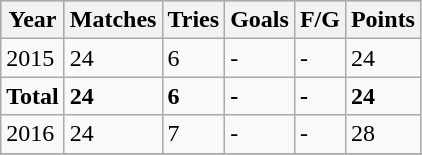<table class="wikitable">
<tr style="background:#bdb76b;">
<th>Year</th>
<th>Matches</th>
<th>Tries</th>
<th>Goals</th>
<th>F/G</th>
<th>Points</th>
</tr>
<tr>
<td>2015</td>
<td>24</td>
<td>6</td>
<td>-</td>
<td>-</td>
<td>24</td>
</tr>
<tr g>
<td><strong>Total</strong></td>
<td><strong>24</strong></td>
<td><strong>6</strong></td>
<td><strong>-</strong></td>
<td><strong>-</strong></td>
<td><strong>24</strong></td>
</tr>
<tr>
<td>2016</td>
<td>24</td>
<td>7</td>
<td>-</td>
<td>-</td>
<td>28</td>
</tr>
<tr>
</tr>
</table>
